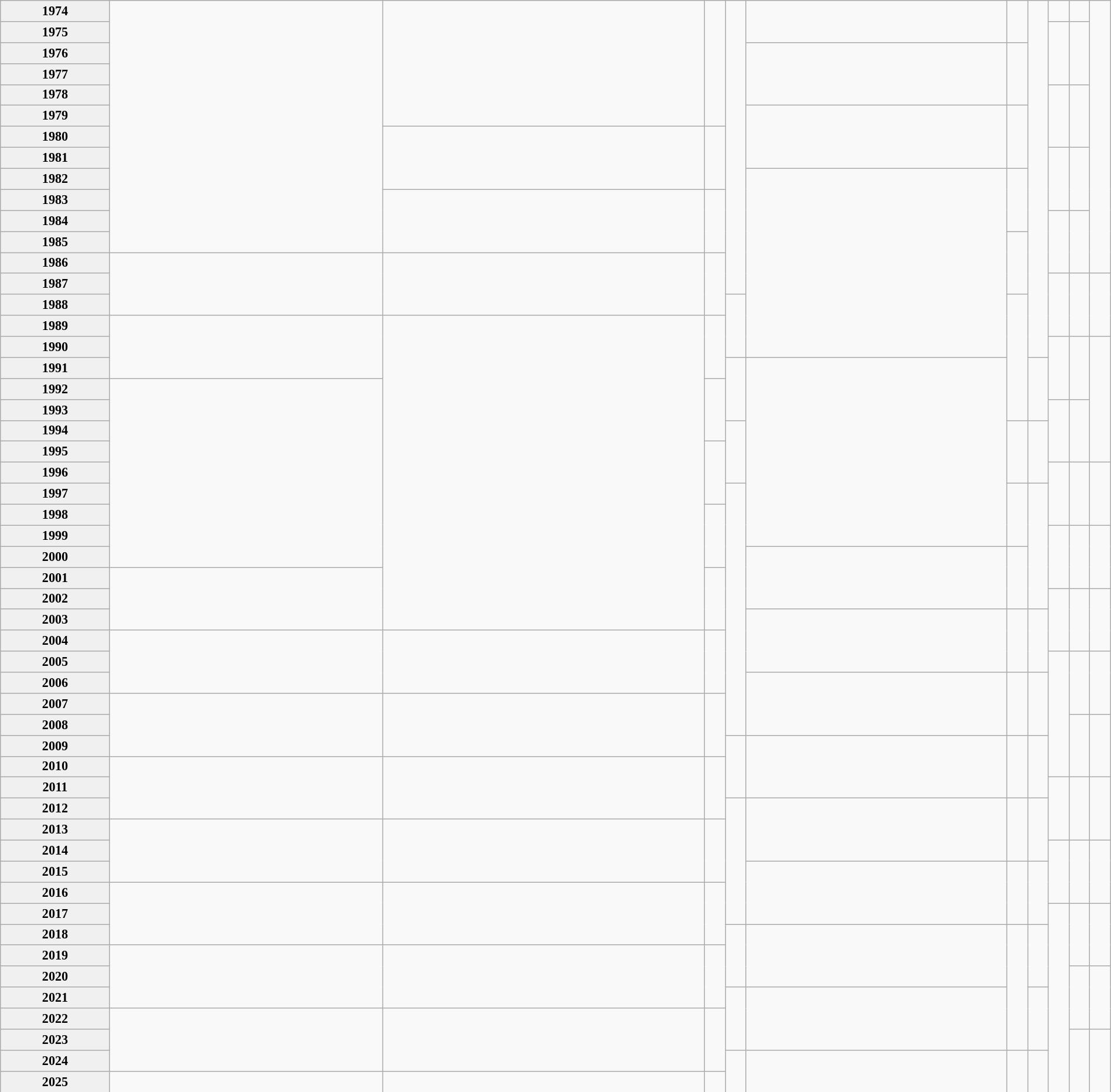<table class="wikitable" width="100%" style="font-size:92%;">
<tr align="center">
<td style="background: #f0f0f0"><strong>1974</strong></td>
<td rowspan='12'></td>
<td rowspan='6'></td>
<td rowspan='6'></td>
<td rowspan='14'></td>
<td rowspan='2' style="min-width:80px;"></td>
<td rowspan='2'></td>
<td rowspan='17'></td>
<td rowspan='1'></td>
<td rowspan='1'></td>
<td rowspan='13'></td>
</tr>
<tr align="center">
<td style="background: #f0f0f0"><strong>1975</strong></td>
<td rowspan='3'></td>
<td rowspan='3'></td>
</tr>
<tr align="center">
<td style="background: #f0f0f0"><strong>1976</strong></td>
<td rowspan='3'></td>
<td rowspan='3'></td>
</tr>
<tr align="center">
<td style="background: #f0f0f0"><strong>1977</strong></td>
</tr>
<tr align="center">
<td style="background: #f0f0f0"><strong>1978</strong></td>
<td rowspan='3'></td>
<td rowspan='3'></td>
</tr>
<tr align="center">
<td style="background: #f0f0f0"><strong>1979</strong></td>
<td rowspan='3'></td>
<td rowspan='3'></td>
</tr>
<tr align="center">
<td style="background: #f0f0f0"><strong>1980</strong></td>
<td rowspan='3'></td>
<td rowspan='3'></td>
</tr>
<tr align="center">
<td style="background: #f0f0f0"><strong>1981</strong></td>
<td rowspan='3'></td>
<td rowspan='3'></td>
</tr>
<tr align="center">
<td style="background: #f0f0f0"><strong>1982</strong></td>
<td rowspan='9'></td>
<td rowspan='3'></td>
</tr>
<tr align="center">
<td style="background: #f0f0f0"><strong>1983</strong></td>
<td rowspan='3'></td>
<td rowspan='3'></td>
</tr>
<tr align="center">
<td style="background: #f0f0f0"><strong>1984</strong></td>
<td rowspan='3'></td>
<td rowspan='3'></td>
</tr>
<tr align="center">
<td style="background: #f0f0f0"><strong>1985</strong></td>
<td rowspan='3'></td>
</tr>
<tr align="center">
<td style="background: #f0f0f0"><strong>1986</strong></td>
<td rowspan='3'></td>
<td rowspan='3'></td>
<td rowspan='3'></td>
</tr>
<tr align="center">
<td style="background: #f0f0f0"><strong>1987</strong></td>
<td rowspan='3'></td>
<td rowspan='3'></td>
<td rowspan='3'></td>
</tr>
<tr align="center">
<td style="background: #f0f0f0"><strong>1988</strong></td>
<td rowspan='3'></td>
<td rowspan='6'></td>
</tr>
<tr align="center">
<td style="background: #f0f0f0"><strong>1989</strong></td>
<td rowspan='3'></td>
<td rowspan='15'></td>
<td rowspan='3'></td>
</tr>
<tr align="center">
<td style="background: #f0f0f0"><strong>1990</strong></td>
<td rowspan='3'></td>
<td rowspan='3'></td>
<td rowspan='6'></td>
</tr>
<tr align="center">
<td style="background: #f0f0f0"><strong>1991</strong></td>
<td rowspan='3'></td>
<td rowspan='9'></td>
<td rowspan='3'></td>
</tr>
<tr align="center">
<td style="background: #f0f0f0"><strong>1992</strong></td>
<td rowspan='9'></td>
<td rowspan='3'></td>
</tr>
<tr align="center">
<td style="background: #f0f0f0"><strong>1993</strong></td>
<td rowspan='3'></td>
<td rowspan='3'></td>
</tr>
<tr align="center">
<td style="background: #f0f0f0"><strong>1994</strong></td>
<td rowspan='3'></td>
<td rowspan='3'></td>
<td rowspan='3'></td>
</tr>
<tr align="center">
<td style="background: #f0f0f0"><strong>1995</strong></td>
<td rowspan='3'></td>
</tr>
<tr align="center">
<td style="background: #f0f0f0"><strong>1996</strong></td>
<td rowspan='3'></td>
<td rowspan='3'></td>
<td rowspan='3'></td>
</tr>
<tr align="center">
<td style="background: #f0f0f0"><strong>1997</strong></td>
<td rowspan='12'></td>
<td rowspan='3'></td>
<td rowspan='6'></td>
</tr>
<tr align="center">
<td style="background: #f0f0f0"><strong>1998</strong></td>
<td rowspan='3'></td>
</tr>
<tr align="center">
<td style="background: #f0f0f0"><strong>1999</strong></td>
<td rowspan='3'></td>
<td rowspan='3'></td>
<td rowspan='3'></td>
</tr>
<tr align="center">
<td style="background: #f0f0f0"><strong>2000</strong></td>
<td rowspan='3'></td>
<td rowspan='3'></td>
</tr>
<tr align="center">
<td style="background: #f0f0f0"><strong>2001</strong></td>
<td rowspan='3'></td>
<td rowspan='3'></td>
</tr>
<tr align="center">
<td style="background: #f0f0f0"><strong>2002</strong></td>
<td rowspan='3'></td>
<td rowspan='3'></td>
<td rowspan='3'></td>
</tr>
<tr align="center">
<td style="background: #f0f0f0"><strong>2003</strong></td>
<td rowspan='3'></td>
<td rowspan='3'></td>
<td rowspan='3'></td>
</tr>
<tr align="center">
<td style="background: #f0f0f0"><strong>2004</strong></td>
<td rowspan='3'></td>
<td rowspan='3'></td>
<td rowspan='3'></td>
</tr>
<tr align="center">
<td style="background: #f0f0f0"><strong>2005</strong></td>
<td rowspan='6'></td>
<td rowspan='3'></td>
<td rowspan='3'></td>
</tr>
<tr align="center">
<td style="background: #f0f0f0"><strong>2006</strong></td>
<td rowspan='3'></td>
<td rowspan='3'></td>
<td rowspan='3'></td>
</tr>
<tr align="center">
<td style="background: #f0f0f0"><strong>2007</strong></td>
<td rowspan='3'></td>
<td rowspan='3'></td>
<td rowspan='3'></td>
</tr>
<tr align="center">
<td style="background: #f0f0f0"><strong>2008</strong></td>
<td rowspan='3'></td>
<td rowspan='3'></td>
</tr>
<tr align="center">
<td style="background: #f0f0f0"><strong>2009</strong></td>
<td rowspan='3'></td>
<td rowspan='3'></td>
<td rowspan='3'></td>
<td rowspan='3'></td>
</tr>
<tr align="center">
<td style="background: #f0f0f0"><strong>2010</strong></td>
<td rowspan='3'></td>
<td rowspan='3'></td>
<td rowspan='3'></td>
</tr>
<tr align="center">
<td style="background: #f0f0f0"><strong>2011</strong></td>
<td rowspan='3'></td>
<td rowspan='3'></td>
<td rowspan='3'></td>
</tr>
<tr align="center">
<td style="background: #f0f0f0"><strong>2012</strong></td>
<td rowspan='6'></td>
<td rowspan='3'></td>
<td rowspan='3'></td>
<td rowspan='3'></td>
</tr>
<tr align="center">
<td style="background: #f0f0f0"><strong>2013</strong></td>
<td rowspan='3'></td>
<td rowspan='3'></td>
<td rowspan='3'></td>
</tr>
<tr align="center">
<td style="background: #f0f0f0"><strong>2014</strong></td>
<td rowspan='3'></td>
<td rowspan='3'></td>
<td rowspan='3'></td>
</tr>
<tr align="center">
<td style="background: #f0f0f0"><strong>2015</strong></td>
<td rowspan='3'></td>
<td rowspan='3'></td>
<td rowspan='3'></td>
</tr>
<tr align="center">
<td style="background: #f0f0f0"><strong>2016</strong></td>
<td rowspan='3'></td>
<td rowspan='3'></td>
<td rowspan='3'></td>
</tr>
<tr align="center">
<td style="background: #f0f0f0"><strong>2017</strong></td>
<td rowspan='9'></td>
<td rowspan='3'></td>
<td rowspan='3'></td>
</tr>
<tr align="center">
<td style="background: #f0f0f0"><strong>2018</strong></td>
<td rowspan='3'></td>
<td rowspan='3'></td>
<td rowspan='6'></td>
<td rowspan='3'></td>
</tr>
<tr align="center">
<td style="background: #f0f0f0"><strong>2019</strong></td>
<td rowspan='3'></td>
<td rowspan='3'></td>
<td rowspan='3'></td>
</tr>
<tr align="center">
<td style="background: #f0f0f0"><strong>2020</strong></td>
<td rowspan='3'></td>
<td rowspan='3'></td>
</tr>
<tr align="center">
<td style="background: #f0f0f0"><strong>2021</strong></td>
<td rowspan='3'></td>
<td rowspan='3'></td>
<td rowspan='3'></td>
</tr>
<tr align="center">
<td style="background: #f0f0f0"><strong>2022</strong></td>
<td rowspan='3'></td>
<td rowspan='3'></td>
<td rowspan='3'></td>
</tr>
<tr align="center">
<td style="background: #f0f0f0"><strong>2023</strong></td>
<td rowspan='3'></td>
<td rowspan='3'></td>
</tr>
<tr align="center">
<td style="background: #f0f0f0"><strong>2024</strong></td>
<td rowspan='2'></td>
<td rowspan='2'></td>
<td rowspan='2'></td>
<td rowspan='2'></td>
</tr>
<tr align="center">
<td style="background: #f0f0f0"><strong>2025</strong></td>
<td rowspan='1' style="min-width:84px;"></td>
<td rowspan='1' style="min-width:100px;"></td>
<td rowspan='1'></td>
</tr>
</table>
